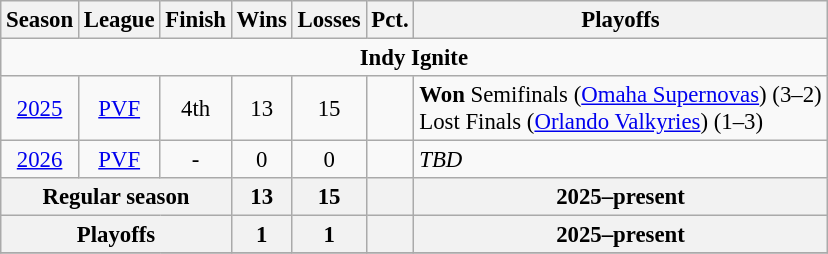<table class="wikitable" style="font-size:95%; text-align:center">
<tr>
<th>Season</th>
<th>League</th>
<th>Finish</th>
<th>Wins</th>
<th>Losses</th>
<th>Pct.</th>
<th>Playoffs</th>
</tr>
<tr>
<td colspan=9 align=center><strong>Indy Ignite</strong></td>
</tr>
<tr>
<td><a href='#'>2025</a></td>
<td><a href='#'>PVF</a></td>
<td>4th</td>
<td>13</td>
<td>15</td>
<td></td>
<td align=left><strong>Won</strong> Semifinals (<a href='#'>Omaha Supernovas</a>) (3–2)<br>Lost Finals (<a href='#'>Orlando Valkyries</a>) (1–3)</td>
</tr>
<tr>
<td><a href='#'>2026</a></td>
<td><a href='#'>PVF</a></td>
<td>-</td>
<td>0</td>
<td>0</td>
<td></td>
<td align=left><em>TBD</em></td>
</tr>
<tr>
<th colspan=3>Regular season</th>
<th>13</th>
<th>15</th>
<th></th>
<th colspan=2>2025–present</th>
</tr>
<tr>
<th colspan=3>Playoffs</th>
<th>1</th>
<th>1</th>
<th></th>
<th colspan=2>2025–present</th>
</tr>
<tr>
</tr>
</table>
